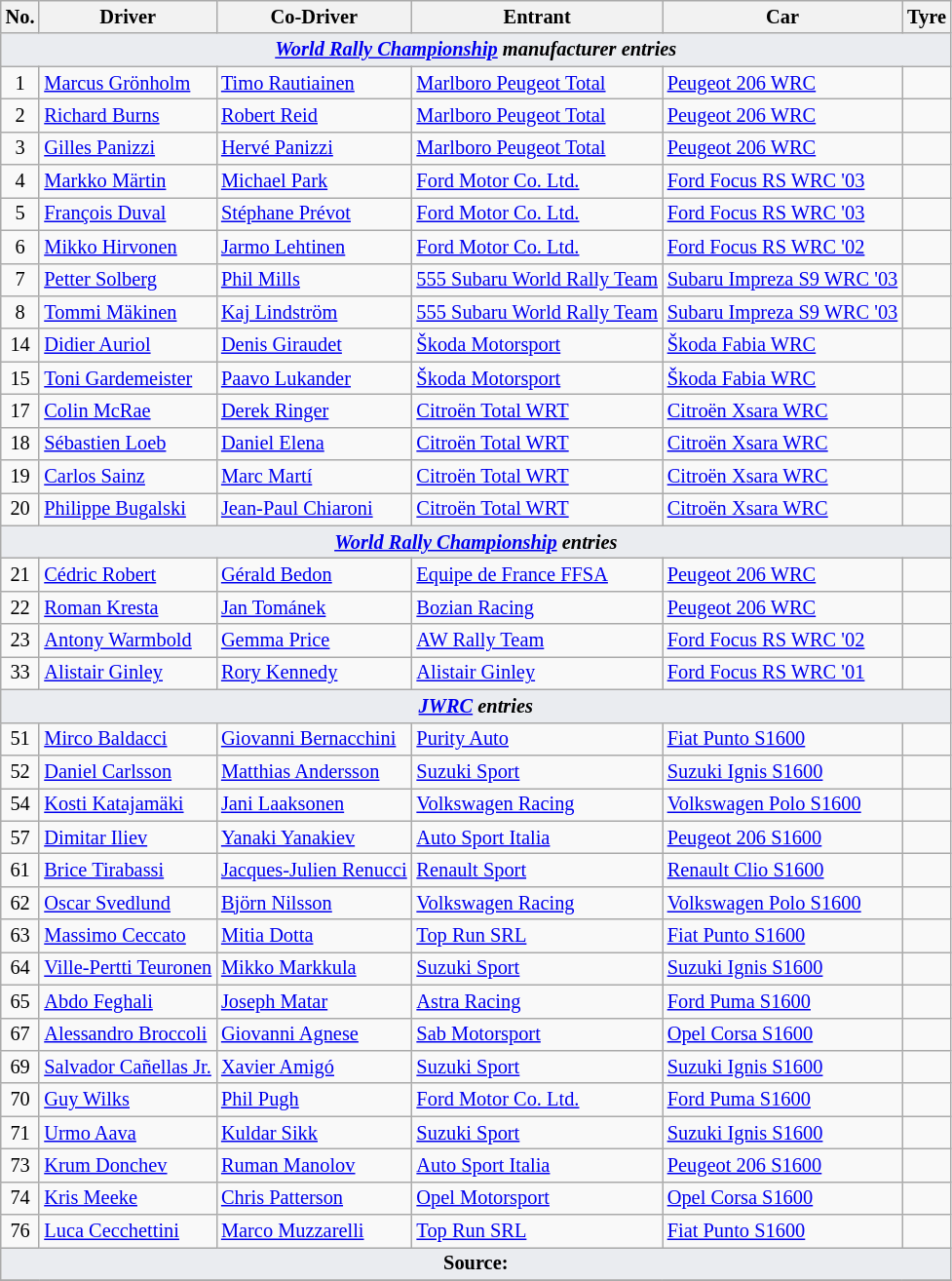<table class="wikitable" style="font-size: 85%;">
<tr>
<th>No.</th>
<th>Driver</th>
<th>Co-Driver</th>
<th>Entrant</th>
<th>Car</th>
<th>Tyre</th>
</tr>
<tr>
<td style="background-color:#EAECF0; text-align:center" colspan="6"><strong><em><a href='#'>World Rally Championship</a> manufacturer entries</em></strong></td>
</tr>
<tr>
<td align="center">1</td>
<td> <a href='#'>Marcus Grönholm</a></td>
<td> <a href='#'>Timo Rautiainen</a></td>
<td> <a href='#'>Marlboro Peugeot Total</a></td>
<td><a href='#'>Peugeot 206 WRC</a></td>
<td align="center"></td>
</tr>
<tr>
<td align="center">2</td>
<td> <a href='#'>Richard Burns</a></td>
<td> <a href='#'>Robert Reid</a></td>
<td> <a href='#'>Marlboro Peugeot Total</a></td>
<td><a href='#'>Peugeot 206 WRC</a></td>
<td align="center"></td>
</tr>
<tr>
<td align="center">3</td>
<td> <a href='#'>Gilles Panizzi</a></td>
<td> <a href='#'>Hervé Panizzi</a></td>
<td> <a href='#'>Marlboro Peugeot Total</a></td>
<td><a href='#'>Peugeot 206 WRC</a></td>
<td align="center"></td>
</tr>
<tr>
<td align="center">4</td>
<td> <a href='#'>Markko Märtin</a></td>
<td> <a href='#'>Michael Park</a></td>
<td> <a href='#'>Ford Motor Co. Ltd.</a></td>
<td><a href='#'>Ford Focus RS WRC '03</a></td>
<td align="center"></td>
</tr>
<tr>
<td align="center">5</td>
<td> <a href='#'>François Duval</a></td>
<td> <a href='#'>Stéphane Prévot</a></td>
<td> <a href='#'>Ford Motor Co. Ltd.</a></td>
<td><a href='#'>Ford Focus RS WRC '03</a></td>
<td align="center"></td>
</tr>
<tr>
<td align="center">6</td>
<td> <a href='#'>Mikko Hirvonen</a></td>
<td> <a href='#'>Jarmo Lehtinen</a></td>
<td> <a href='#'>Ford Motor Co. Ltd.</a></td>
<td><a href='#'>Ford Focus RS WRC '02</a></td>
<td align="center"></td>
</tr>
<tr>
<td align="center">7</td>
<td> <a href='#'>Petter Solberg</a></td>
<td> <a href='#'>Phil Mills</a></td>
<td> <a href='#'>555 Subaru World Rally Team</a></td>
<td><a href='#'>Subaru Impreza S9 WRC '03</a></td>
<td align="center"></td>
</tr>
<tr>
<td align="center">8</td>
<td> <a href='#'>Tommi Mäkinen</a></td>
<td> <a href='#'>Kaj Lindström</a></td>
<td> <a href='#'>555 Subaru World Rally Team</a></td>
<td><a href='#'>Subaru Impreza S9 WRC '03</a></td>
<td align="center"></td>
</tr>
<tr>
<td align="center">14</td>
<td> <a href='#'>Didier Auriol</a></td>
<td> <a href='#'>Denis Giraudet</a></td>
<td> <a href='#'>Škoda Motorsport</a></td>
<td><a href='#'>Škoda Fabia WRC</a></td>
<td align="center"></td>
</tr>
<tr>
<td align="center">15</td>
<td> <a href='#'>Toni Gardemeister</a></td>
<td> <a href='#'>Paavo Lukander</a></td>
<td> <a href='#'>Škoda Motorsport</a></td>
<td><a href='#'>Škoda Fabia WRC</a></td>
<td align="center"></td>
</tr>
<tr>
<td align="center">17</td>
<td> <a href='#'>Colin McRae</a></td>
<td> <a href='#'>Derek Ringer</a></td>
<td> <a href='#'>Citroën Total WRT</a></td>
<td><a href='#'>Citroën Xsara WRC</a></td>
<td align="center"></td>
</tr>
<tr>
<td align="center">18</td>
<td> <a href='#'>Sébastien Loeb</a></td>
<td> <a href='#'>Daniel Elena</a></td>
<td> <a href='#'>Citroën Total WRT</a></td>
<td><a href='#'>Citroën Xsara WRC</a></td>
<td align="center"></td>
</tr>
<tr>
<td align="center">19</td>
<td> <a href='#'>Carlos Sainz</a></td>
<td> <a href='#'>Marc Martí</a></td>
<td> <a href='#'>Citroën Total WRT</a></td>
<td><a href='#'>Citroën Xsara WRC</a></td>
<td align="center"></td>
</tr>
<tr>
<td align="center">20</td>
<td> <a href='#'>Philippe Bugalski</a></td>
<td> <a href='#'>Jean-Paul Chiaroni</a></td>
<td> <a href='#'>Citroën Total WRT</a></td>
<td><a href='#'>Citroën Xsara WRC</a></td>
<td align="center"></td>
</tr>
<tr>
<td style="background-color:#EAECF0; text-align:center" colspan="6"><strong><em><a href='#'>World Rally Championship</a> entries</em></strong></td>
</tr>
<tr>
<td align="center">21</td>
<td> <a href='#'>Cédric Robert</a></td>
<td> <a href='#'>Gérald Bedon</a></td>
<td> <a href='#'>Equipe de France FFSA</a></td>
<td><a href='#'>Peugeot 206 WRC</a></td>
<td align="center"></td>
</tr>
<tr>
<td align="center">22</td>
<td> <a href='#'>Roman Kresta</a></td>
<td> <a href='#'>Jan Tománek</a></td>
<td> <a href='#'>Bozian Racing</a></td>
<td><a href='#'>Peugeot 206 WRC</a></td>
<td align="center"></td>
</tr>
<tr>
<td align="center">23</td>
<td> <a href='#'>Antony Warmbold</a></td>
<td> <a href='#'>Gemma Price</a></td>
<td> <a href='#'>AW Rally Team</a></td>
<td><a href='#'>Ford Focus RS WRC '02</a></td>
<td align="center"></td>
</tr>
<tr>
<td align="center">33</td>
<td> <a href='#'>Alistair Ginley</a></td>
<td> <a href='#'>Rory Kennedy</a></td>
<td> <a href='#'>Alistair Ginley</a></td>
<td><a href='#'>Ford Focus RS WRC '01</a></td>
<td></td>
</tr>
<tr>
<td style="background-color:#EAECF0; text-align:center" colspan="6"><strong><em><a href='#'>JWRC</a> entries</em></strong></td>
</tr>
<tr>
<td align="center">51</td>
<td> <a href='#'>Mirco Baldacci</a></td>
<td> <a href='#'>Giovanni Bernacchini</a></td>
<td> <a href='#'>Purity Auto</a></td>
<td><a href='#'>Fiat Punto S1600</a></td>
<td align="center"></td>
</tr>
<tr>
<td align="center">52</td>
<td> <a href='#'>Daniel Carlsson</a></td>
<td> <a href='#'>Matthias Andersson</a></td>
<td> <a href='#'>Suzuki Sport</a></td>
<td><a href='#'>Suzuki Ignis S1600</a></td>
<td align="center"></td>
</tr>
<tr>
<td align="center">54</td>
<td> <a href='#'>Kosti Katajamäki</a></td>
<td> <a href='#'>Jani Laaksonen</a></td>
<td> <a href='#'>Volkswagen Racing</a></td>
<td><a href='#'>Volkswagen Polo S1600</a></td>
<td align="center"></td>
</tr>
<tr>
<td align="center">57</td>
<td> <a href='#'>Dimitar Iliev</a></td>
<td> <a href='#'>Yanaki Yanakiev</a></td>
<td> <a href='#'>Auto Sport Italia</a></td>
<td><a href='#'>Peugeot 206 S1600</a></td>
<td align="center"></td>
</tr>
<tr>
<td align="center">61</td>
<td> <a href='#'>Brice Tirabassi</a></td>
<td> <a href='#'>Jacques-Julien Renucci</a></td>
<td> <a href='#'>Renault Sport</a></td>
<td><a href='#'>Renault Clio S1600</a></td>
<td align="center"></td>
</tr>
<tr>
<td align="center">62</td>
<td> <a href='#'>Oscar Svedlund</a></td>
<td> <a href='#'>Björn Nilsson</a></td>
<td> <a href='#'>Volkswagen Racing</a></td>
<td><a href='#'>Volkswagen Polo S1600</a></td>
<td align="center"></td>
</tr>
<tr>
<td align="center">63</td>
<td> <a href='#'>Massimo Ceccato</a></td>
<td> <a href='#'>Mitia Dotta</a></td>
<td> <a href='#'>Top Run SRL</a></td>
<td><a href='#'>Fiat Punto S1600</a></td>
<td align="center"></td>
</tr>
<tr>
<td align="center">64</td>
<td> <a href='#'>Ville-Pertti Teuronen</a></td>
<td> <a href='#'>Mikko Markkula</a></td>
<td> <a href='#'>Suzuki Sport</a></td>
<td><a href='#'>Suzuki Ignis S1600</a></td>
<td align="center"></td>
</tr>
<tr>
<td align="center">65</td>
<td> <a href='#'>Abdo Feghali</a></td>
<td> <a href='#'>Joseph Matar</a></td>
<td> <a href='#'>Astra Racing</a></td>
<td><a href='#'>Ford Puma S1600</a></td>
<td align="center"></td>
</tr>
<tr>
<td align="center">67</td>
<td> <a href='#'>Alessandro Broccoli</a></td>
<td> <a href='#'>Giovanni Agnese</a></td>
<td> <a href='#'>Sab Motorsport</a></td>
<td><a href='#'>Opel Corsa S1600</a></td>
<td align="center"></td>
</tr>
<tr>
<td align="center">69</td>
<td> <a href='#'>Salvador Cañellas Jr.</a></td>
<td> <a href='#'>Xavier Amigó</a></td>
<td> <a href='#'>Suzuki Sport</a></td>
<td><a href='#'>Suzuki Ignis S1600</a></td>
<td align="center"></td>
</tr>
<tr>
<td align="center">70</td>
<td> <a href='#'>Guy Wilks</a></td>
<td> <a href='#'>Phil Pugh</a></td>
<td> <a href='#'>Ford Motor Co. Ltd.</a></td>
<td><a href='#'>Ford Puma S1600</a></td>
<td align="center"></td>
</tr>
<tr>
<td align="center">71</td>
<td> <a href='#'>Urmo Aava</a></td>
<td> <a href='#'>Kuldar Sikk</a></td>
<td> <a href='#'>Suzuki Sport</a></td>
<td><a href='#'>Suzuki Ignis S1600</a></td>
<td align="center"></td>
</tr>
<tr>
<td align="center">73</td>
<td> <a href='#'>Krum Donchev</a></td>
<td> <a href='#'>Ruman Manolov</a></td>
<td> <a href='#'>Auto Sport Italia</a></td>
<td><a href='#'>Peugeot 206 S1600</a></td>
<td align="center"></td>
</tr>
<tr>
<td align="center">74</td>
<td> <a href='#'>Kris Meeke</a></td>
<td> <a href='#'>Chris Patterson</a></td>
<td> <a href='#'>Opel Motorsport</a></td>
<td><a href='#'>Opel Corsa S1600</a></td>
<td align="center"></td>
</tr>
<tr>
<td align="center">76</td>
<td> <a href='#'>Luca Cecchettini</a></td>
<td> <a href='#'>Marco Muzzarelli</a></td>
<td> <a href='#'>Top Run SRL</a></td>
<td><a href='#'>Fiat Punto S1600</a></td>
<td align="center"></td>
</tr>
<tr>
<td style="background-color:#EAECF0; text-align:center" colspan="6"><strong>Source:</strong></td>
</tr>
<tr>
</tr>
</table>
